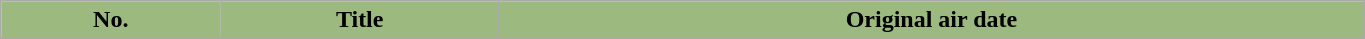<table class="wikitable plainrowheaders" width="72%">
<tr>
<th style="background-color: #9CBA7F;">No.</th>
<th style="background-color: #9CBA7F;">Title</th>
<th style="background-color: #9CBA7F;">Original air date</th>
</tr>
<tr>
</tr>
</table>
